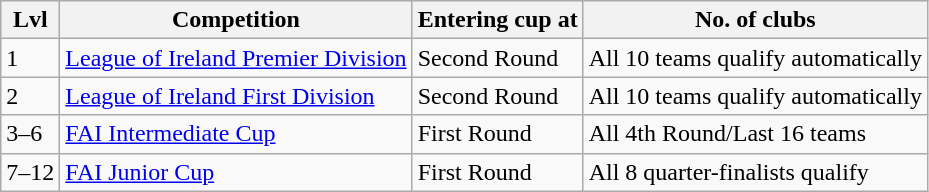<table class="wikitable sortable">
<tr>
<th>Lvl</th>
<th>Competition</th>
<th>Entering cup at</th>
<th>No. of clubs</th>
</tr>
<tr>
<td>1</td>
<td><a href='#'>League of Ireland Premier Division</a></td>
<td>Second Round</td>
<td>All 10 teams qualify automatically</td>
</tr>
<tr>
<td>2</td>
<td><a href='#'>League of Ireland First Division</a></td>
<td>Second Round</td>
<td>All 10 teams qualify automatically</td>
</tr>
<tr>
<td>3–6</td>
<td><a href='#'>FAI Intermediate Cup</a></td>
<td>First Round</td>
<td>All 4th Round/Last 16 teams</td>
</tr>
<tr>
<td>7–12</td>
<td><a href='#'>FAI Junior Cup</a></td>
<td>First Round</td>
<td>All 8 quarter-finalists qualify</td>
</tr>
</table>
